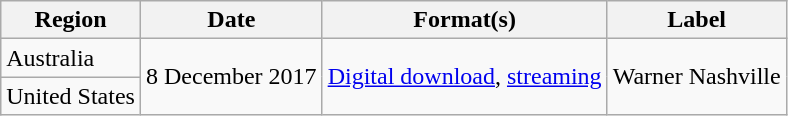<table class="wikitable plainrowheaders">
<tr>
<th scope="col">Region</th>
<th scope="col">Date</th>
<th scope="col">Format(s)</th>
<th scope="col">Label</th>
</tr>
<tr>
<td>Australia</td>
<td rowspan="2">8 December 2017</td>
<td rowspan="2"><a href='#'>Digital download</a>, <a href='#'>streaming</a></td>
<td rowspan="2">Warner Nashville</td>
</tr>
<tr>
<td>United States</td>
</tr>
</table>
